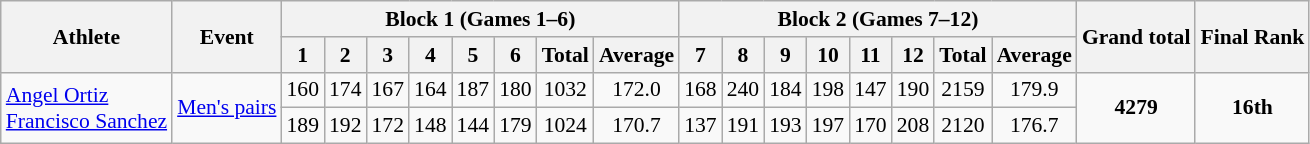<table class="wikitable" border="1" style="font-size:90%">
<tr>
<th rowspan=2>Athlete</th>
<th rowspan=2>Event</th>
<th colspan=8>Block 1 (Games 1–6)</th>
<th colspan=8>Block 2 (Games 7–12)</th>
<th rowspan=2>Grand total</th>
<th rowspan=2>Final Rank</th>
</tr>
<tr>
<th>1</th>
<th>2</th>
<th>3</th>
<th>4</th>
<th>5</th>
<th>6</th>
<th>Total</th>
<th>Average</th>
<th>7</th>
<th>8</th>
<th>9</th>
<th>10</th>
<th>11</th>
<th>12</th>
<th>Total</th>
<th>Average</th>
</tr>
<tr>
<td rowspan=2><a href='#'>Angel Ortiz</a> <br> <a href='#'>Francisco Sanchez</a></td>
<td rowspan=2><a href='#'>Men's pairs</a></td>
<td align=center>160</td>
<td align=center>174</td>
<td align=center>167</td>
<td align=center>164</td>
<td align=center>187</td>
<td align=center>180</td>
<td align=center>1032</td>
<td align=center>172.0</td>
<td align=center>168</td>
<td align=center>240</td>
<td align=center>184</td>
<td align=center>198</td>
<td align=center>147</td>
<td align=center>190</td>
<td align=center>2159</td>
<td align=center>179.9</td>
<td align=center rowspan=2><strong>4279</strong></td>
<td align=center rowspan=2><strong>16th</strong></td>
</tr>
<tr>
<td align=center>189</td>
<td align=center>192</td>
<td align=center>172</td>
<td align=center>148</td>
<td align=center>144</td>
<td align=center>179</td>
<td align=center>1024</td>
<td align=center>170.7</td>
<td align=center>137</td>
<td align=center>191</td>
<td align=center>193</td>
<td align=center>197</td>
<td align=center>170</td>
<td align=center>208</td>
<td align=center>2120</td>
<td align=center>176.7</td>
</tr>
</table>
